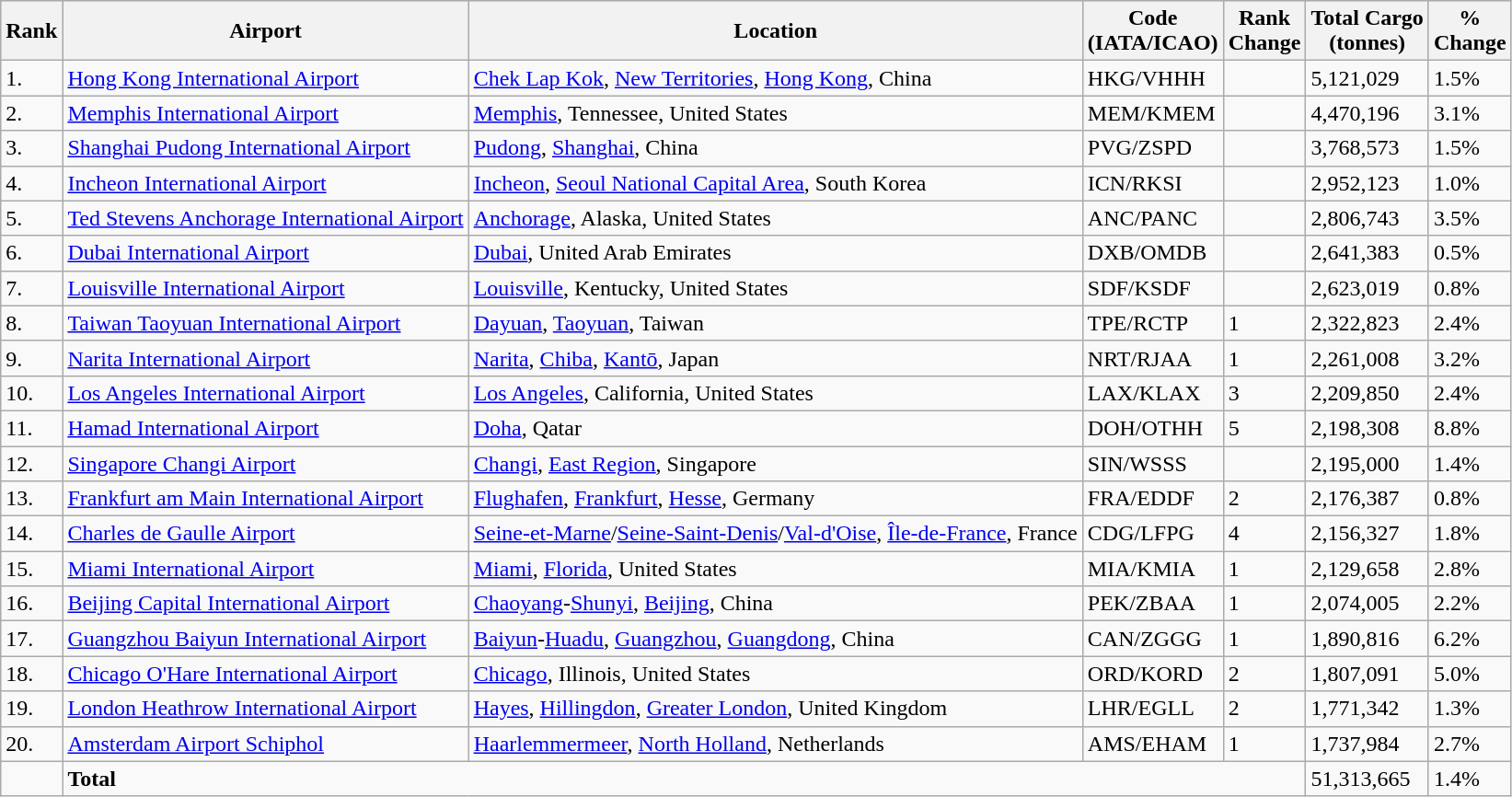<table class="wikitable sortable">
<tr style="background:lightgrey;">
<th>Rank</th>
<th>Airport</th>
<th>Location</th>
<th>Code<br>(IATA/ICAO)</th>
<th>Rank<br>Change</th>
<th>Total Cargo<br>(tonnes)</th>
<th>%<br>Change</th>
</tr>
<tr>
<td>1.</td>
<td> <a href='#'>Hong Kong International Airport</a></td>
<td><a href='#'>Chek Lap Kok</a>, <a href='#'>New Territories</a>, <a href='#'>Hong Kong</a>, China</td>
<td>HKG/VHHH</td>
<td></td>
<td>5,121,029</td>
<td>1.5%</td>
</tr>
<tr>
<td>2.</td>
<td> <a href='#'>Memphis International Airport</a></td>
<td><a href='#'>Memphis</a>, Tennessee, United States</td>
<td>MEM/KMEM</td>
<td></td>
<td>4,470,196</td>
<td>3.1%</td>
</tr>
<tr>
<td>3.</td>
<td> <a href='#'>Shanghai Pudong International Airport</a></td>
<td><a href='#'>Pudong</a>, <a href='#'>Shanghai</a>, China</td>
<td>PVG/ZSPD</td>
<td></td>
<td>3,768,573</td>
<td>1.5%</td>
</tr>
<tr>
<td>4.</td>
<td> <a href='#'>Incheon International Airport</a></td>
<td><a href='#'>Incheon</a>, <a href='#'>Seoul National Capital Area</a>, South Korea</td>
<td>ICN/RKSI</td>
<td></td>
<td>2,952,123</td>
<td>1.0%</td>
</tr>
<tr>
<td>5.</td>
<td> <a href='#'>Ted Stevens Anchorage International Airport</a></td>
<td><a href='#'>Anchorage</a>, Alaska, United States</td>
<td>ANC/PANC</td>
<td></td>
<td>2,806,743</td>
<td>3.5%</td>
</tr>
<tr>
<td>6.</td>
<td> <a href='#'>Dubai International Airport</a></td>
<td><a href='#'>Dubai</a>, United Arab Emirates</td>
<td>DXB/OMDB</td>
<td></td>
<td>2,641,383</td>
<td>0.5%</td>
</tr>
<tr>
<td>7.</td>
<td> <a href='#'>Louisville International Airport</a></td>
<td><a href='#'>Louisville</a>, Kentucky, United States</td>
<td>SDF/KSDF</td>
<td></td>
<td>2,623,019</td>
<td>0.8%</td>
</tr>
<tr>
<td>8.</td>
<td> <a href='#'>Taiwan Taoyuan International Airport</a></td>
<td><a href='#'>Dayuan</a>, <a href='#'>Taoyuan</a>, Taiwan</td>
<td>TPE/RCTP</td>
<td>1</td>
<td>2,322,823</td>
<td>2.4%</td>
</tr>
<tr>
<td>9.</td>
<td> <a href='#'>Narita International Airport</a></td>
<td><a href='#'>Narita</a>, <a href='#'>Chiba</a>, <a href='#'>Kantō</a>, Japan</td>
<td>NRT/RJAA</td>
<td>1</td>
<td>2,261,008</td>
<td>3.2%</td>
</tr>
<tr>
<td>10.</td>
<td> <a href='#'>Los Angeles International Airport</a></td>
<td><a href='#'>Los Angeles</a>, California, United States</td>
<td>LAX/KLAX</td>
<td>3</td>
<td>2,209,850</td>
<td>2.4%</td>
</tr>
<tr>
<td>11.</td>
<td> <a href='#'>Hamad International Airport</a></td>
<td><a href='#'>Doha</a>, Qatar</td>
<td>DOH/OTHH</td>
<td>5</td>
<td>2,198,308</td>
<td>8.8%</td>
</tr>
<tr>
<td>12.</td>
<td> <a href='#'>Singapore Changi Airport</a></td>
<td><a href='#'>Changi</a>, <a href='#'>East Region</a>, Singapore</td>
<td>SIN/WSSS</td>
<td></td>
<td>2,195,000</td>
<td>1.4%</td>
</tr>
<tr>
<td>13.</td>
<td> <a href='#'>Frankfurt am Main International Airport</a></td>
<td><a href='#'>Flughafen</a>, <a href='#'>Frankfurt</a>, <a href='#'>Hesse</a>, Germany</td>
<td>FRA/EDDF</td>
<td>2</td>
<td>2,176,387</td>
<td>0.8%</td>
</tr>
<tr>
<td>14.</td>
<td> <a href='#'>Charles de Gaulle Airport</a></td>
<td><a href='#'>Seine-et-Marne</a>/<a href='#'>Seine-Saint-Denis</a>/<a href='#'>Val-d'Oise</a>, <a href='#'>Île-de-France</a>, France</td>
<td>CDG/LFPG</td>
<td>4</td>
<td>2,156,327</td>
<td>1.8%</td>
</tr>
<tr>
<td>15.</td>
<td> <a href='#'>Miami International Airport</a></td>
<td><a href='#'>Miami</a>, <a href='#'>Florida</a>, United States</td>
<td>MIA/KMIA</td>
<td>1</td>
<td>2,129,658</td>
<td>2.8%</td>
</tr>
<tr>
<td>16.</td>
<td> <a href='#'>Beijing Capital International Airport</a></td>
<td><a href='#'>Chaoyang</a>-<a href='#'>Shunyi</a>, <a href='#'>Beijing</a>, China</td>
<td>PEK/ZBAA</td>
<td>1</td>
<td>2,074,005</td>
<td>2.2%</td>
</tr>
<tr>
<td>17.</td>
<td> <a href='#'>Guangzhou Baiyun International Airport</a></td>
<td><a href='#'>Baiyun</a>-<a href='#'>Huadu</a>, <a href='#'>Guangzhou</a>, <a href='#'>Guangdong</a>, China</td>
<td>CAN/ZGGG</td>
<td>1</td>
<td>1,890,816</td>
<td>6.2%</td>
</tr>
<tr>
<td>18.</td>
<td> <a href='#'>Chicago O'Hare International Airport</a></td>
<td><a href='#'>Chicago</a>, Illinois, United States</td>
<td>ORD/KORD</td>
<td>2</td>
<td>1,807,091</td>
<td>5.0%</td>
</tr>
<tr>
<td>19.</td>
<td> <a href='#'>London Heathrow International Airport</a></td>
<td><a href='#'>Hayes</a>, <a href='#'>Hillingdon</a>, <a href='#'>Greater London</a>, United Kingdom</td>
<td>LHR/EGLL</td>
<td>2</td>
<td>1,771,342</td>
<td>1.3%</td>
</tr>
<tr>
<td>20.</td>
<td> <a href='#'>Amsterdam Airport Schiphol</a></td>
<td><a href='#'>Haarlemmermeer</a>, <a href='#'>North Holland</a>, Netherlands</td>
<td>AMS/EHAM</td>
<td>1</td>
<td>1,737,984</td>
<td>2.7%</td>
</tr>
<tr>
<td></td>
<td colspan="4"><strong>Total</strong></td>
<td>51,313,665</td>
<td>1.4%</td>
</tr>
</table>
